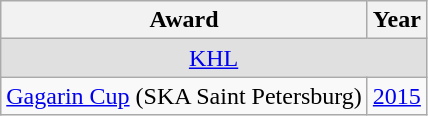<table class="wikitable">
<tr>
<th>Award</th>
<th>Year</th>
</tr>
<tr ALIGN="center" bgcolor="#e0e0e0">
<td colspan="3"><a href='#'>KHL</a></td>
</tr>
<tr>
<td><a href='#'>Gagarin Cup</a> (SKA Saint Petersburg)</td>
<td><a href='#'>2015</a></td>
</tr>
</table>
